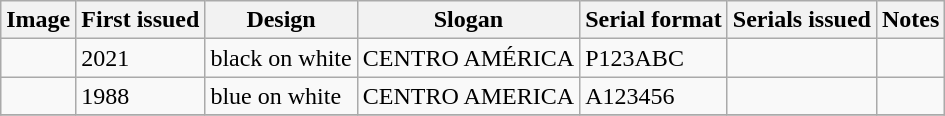<table class="wikitable">
<tr>
<th>Image</th>
<th>First issued</th>
<th>Design</th>
<th>Slogan</th>
<th>Serial format</th>
<th>Serials issued</th>
<th>Notes</th>
</tr>
<tr>
<td></td>
<td>2021</td>
<td>black on white</td>
<td>CENTRO AMÉRICA</td>
<td>P123ABC</td>
<td></td>
<td></td>
</tr>
<tr>
<td></td>
<td>1988</td>
<td>blue on white</td>
<td>CENTRO AMERICA</td>
<td>A123456</td>
<td></td>
<td></td>
</tr>
<tr>
</tr>
</table>
